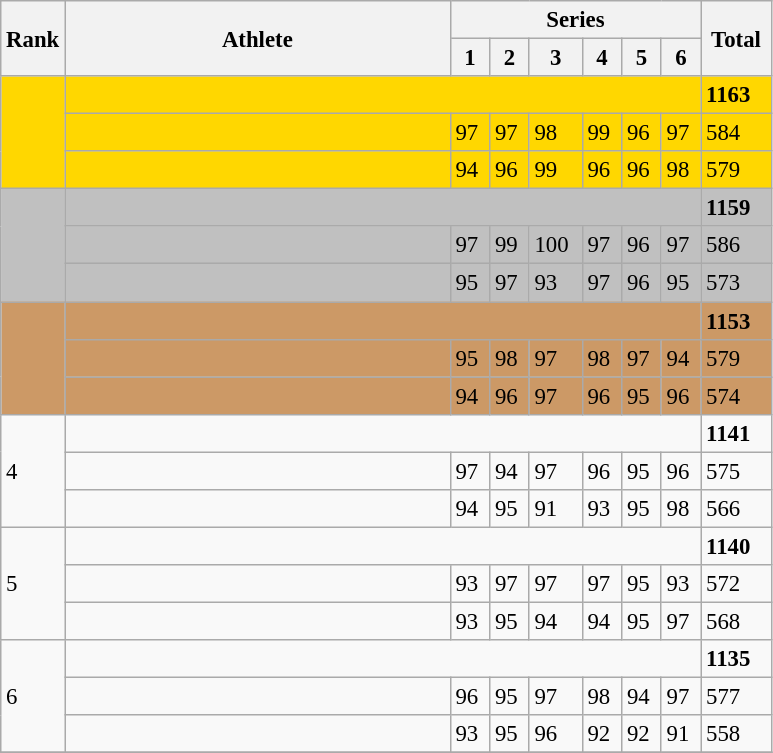<table class="wikitable" style="font-size:95%" style="width:35em;" style="text-align:center">
<tr>
<th rowspan=2>Rank</th>
<th rowspan=2 width=250>Athlete</th>
<th colspan=6 width=160>Series</th>
<th rowspan=2 width=40>Total</th>
</tr>
<tr>
<th>1</th>
<th>2</th>
<th>3</th>
<th>4</th>
<th>5</th>
<th>6</th>
</tr>
<tr bgcolor=gold>
<td rowspan=3></td>
<td colspan=7 align=left></td>
<td><strong>1163</strong></td>
</tr>
<tr bgcolor=gold>
<td align=left></td>
<td>97</td>
<td>97</td>
<td>98</td>
<td>99</td>
<td>96</td>
<td>97</td>
<td>584</td>
</tr>
<tr bgcolor=gold>
<td align=left></td>
<td>94</td>
<td>96</td>
<td>99</td>
<td>96</td>
<td>96</td>
<td>98</td>
<td>579</td>
</tr>
<tr bgcolor=silver>
<td rowspan=3></td>
<td colspan=7 align=left></td>
<td><strong>1159</strong></td>
</tr>
<tr bgcolor=silver>
<td align=left></td>
<td>97</td>
<td>99</td>
<td>100</td>
<td>97</td>
<td>96</td>
<td>97</td>
<td>586</td>
</tr>
<tr bgcolor=silver>
<td align=left></td>
<td>95</td>
<td>97</td>
<td>93</td>
<td>97</td>
<td>96</td>
<td>95</td>
<td>573</td>
</tr>
<tr bgcolor=cc9966>
<td rowspan=3></td>
<td colspan=7 align=left></td>
<td><strong>1153</strong></td>
</tr>
<tr bgcolor=cc9966>
<td align=left></td>
<td>95</td>
<td>98</td>
<td>97</td>
<td>98</td>
<td>97</td>
<td>94</td>
<td>579</td>
</tr>
<tr bgcolor=cc9966>
<td align=left></td>
<td>94</td>
<td>96</td>
<td>97</td>
<td>96</td>
<td>95</td>
<td>96</td>
<td>574</td>
</tr>
<tr>
<td rowspan=3>4</td>
<td colspan=7 align=left></td>
<td><strong>1141</strong></td>
</tr>
<tr>
<td align=left></td>
<td>97</td>
<td>94</td>
<td>97</td>
<td>96</td>
<td>95</td>
<td>96</td>
<td>575</td>
</tr>
<tr>
<td align=left></td>
<td>94</td>
<td>95</td>
<td>91</td>
<td>93</td>
<td>95</td>
<td>98</td>
<td>566</td>
</tr>
<tr>
<td rowspan=3>5</td>
<td colspan=7 align=left></td>
<td><strong>1140</strong></td>
</tr>
<tr>
<td align=left></td>
<td>93</td>
<td>97</td>
<td>97</td>
<td>97</td>
<td>95</td>
<td>93</td>
<td>572</td>
</tr>
<tr>
<td align=left></td>
<td>93</td>
<td>95</td>
<td>94</td>
<td>94</td>
<td>95</td>
<td>97</td>
<td>568</td>
</tr>
<tr>
<td rowspan=3>6</td>
<td colspan=7 align=left></td>
<td><strong>1135</strong></td>
</tr>
<tr>
<td align=left></td>
<td>96</td>
<td>95</td>
<td>97</td>
<td>98</td>
<td>94</td>
<td>97</td>
<td>577</td>
</tr>
<tr>
<td align=left></td>
<td>93</td>
<td>95</td>
<td>96</td>
<td>92</td>
<td>92</td>
<td>91</td>
<td>558</td>
</tr>
<tr>
</tr>
</table>
